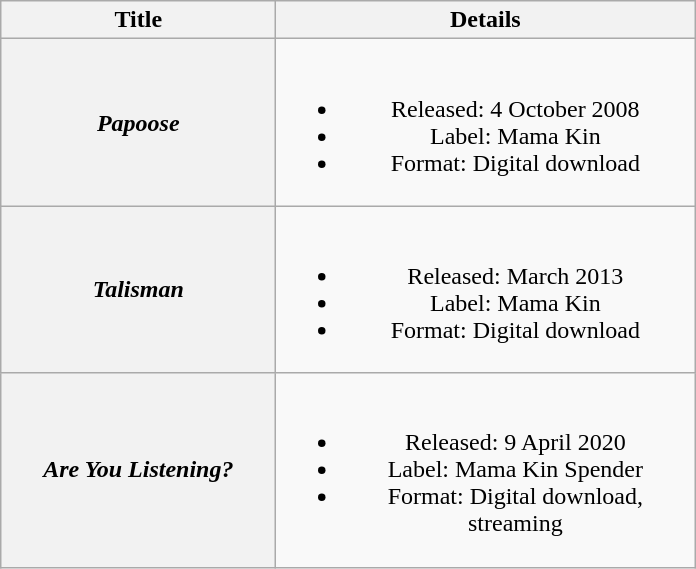<table class="wikitable plainrowheaders" style="text-align:center;" border="1">
<tr>
<th scope="col" style="width:11em;">Title</th>
<th scope="col" style="width:17em;">Details</th>
</tr>
<tr>
<th scope="row"><em>Papoose</em></th>
<td><br><ul><li>Released: 4 October 2008</li><li>Label: Mama Kin</li><li>Format: Digital download</li></ul></td>
</tr>
<tr>
<th scope="row"><em>Talisman</em></th>
<td><br><ul><li>Released: March 2013</li><li>Label: Mama Kin</li><li>Format: Digital download</li></ul></td>
</tr>
<tr>
<th scope="row"><em>Are You Listening?</em> <br> </th>
<td><br><ul><li>Released: 9 April 2020</li><li>Label: Mama Kin Spender</li><li>Format: Digital download, streaming</li></ul></td>
</tr>
</table>
